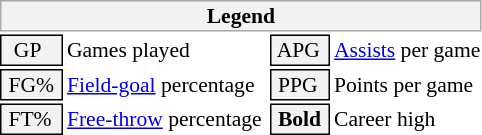<table class="toccolours" style="font-size: 90%; white-space: nowrap;">
<tr>
<th colspan="6" style="background:#f2f2f2; border:1px solid #aaa;">Legend</th>
</tr>
<tr>
<td style="background:#f2f2f2; border:1px solid black;">  GP</td>
<td>Games played</td>
<td style="background:#f2f2f2; border:1px solid black;"> APG </td>
<td><a href='#'>Assists</a> per game</td>
</tr>
<tr>
<td style="background:#f2f2f2; border:1px solid black;"> FG% </td>
<td style="padding-right: 8px"><a href='#'>Field-goal</a> percentage</td>
<td style="background:#f2f2f2; border:1px solid black;"> PPG </td>
<td>Points per game</td>
</tr>
<tr>
<td style="background:#f2f2f2; border:1px solid black;"> FT% </td>
<td><a href='#'>Free-throw</a> percentage</td>
<td style="background:#f2f2f2; border:1px solid black;"> <strong>Bold</strong> </td>
<td>Career high</td>
</tr>
</table>
